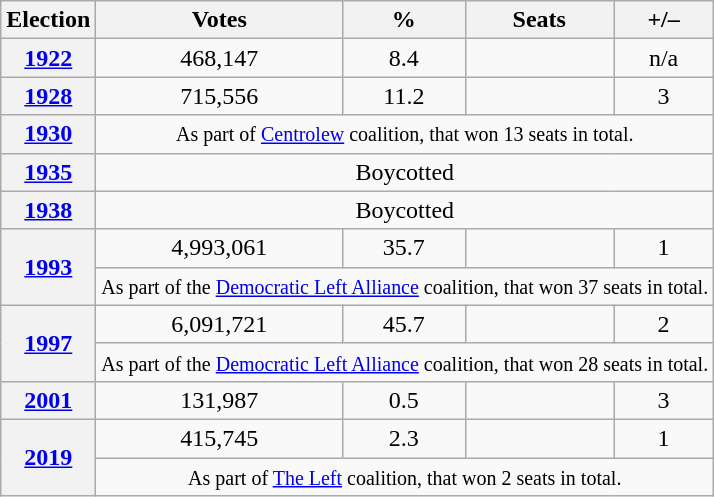<table class=wikitable style="text-align:center;">
<tr>
<th>Election</th>
<th>Votes</th>
<th>%</th>
<th>Seats</th>
<th>+/–</th>
</tr>
<tr>
<th><a href='#'>1922</a></th>
<td>468,147</td>
<td>8.4 </td>
<td></td>
<td>n/a</td>
</tr>
<tr>
<th><a href='#'>1928</a></th>
<td>715,556</td>
<td>11.2 </td>
<td></td>
<td> 3</td>
</tr>
<tr>
<th><a href='#'>1930</a></th>
<td colspan=4><small>As part of <a href='#'>Centrolew</a> coalition, that won 13 seats in total.</small></td>
</tr>
<tr>
<th><a href='#'>1935</a></th>
<td colspan=4 style="text-align:center;">Boycotted</td>
</tr>
<tr>
<th><a href='#'>1938</a></th>
<td colspan=4 style="text-align:center;">Boycotted</td>
</tr>
<tr>
<th rowspan="2"><a href='#'>1993</a></th>
<td>4,993,061</td>
<td>35.7 </td>
<td></td>
<td> 1</td>
</tr>
<tr>
<td colspan=4><small>As part of the <a href='#'>Democratic Left Alliance</a> coalition, that won 37 seats in total.</small></td>
</tr>
<tr>
<th rowspan="2"><a href='#'>1997</a></th>
<td>6,091,721</td>
<td>45.7 </td>
<td></td>
<td> 2</td>
</tr>
<tr>
<td colspan=4><small>As part of the <a href='#'>Democratic Left Alliance</a> coalition, that won 28 seats in total.</small></td>
</tr>
<tr>
<th><a href='#'>2001</a></th>
<td>131,987</td>
<td>0.5 </td>
<td></td>
<td> 3</td>
</tr>
<tr>
<th rowspan="2"><a href='#'>2019</a></th>
<td>415,745</td>
<td>2.3 </td>
<td></td>
<td> 1</td>
</tr>
<tr>
<td colspan=4><small>As part of <a href='#'>The Left</a> coalition, that won 2 seats in total.</small></td>
</tr>
</table>
